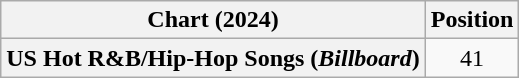<table class="wikitable plainrowheaders" style="text-align:center">
<tr>
<th scope="col">Chart (2024)</th>
<th scope="col">Position</th>
</tr>
<tr>
<th scope="row">US Hot R&B/Hip-Hop Songs (<em>Billboard</em>)</th>
<td>41</td>
</tr>
</table>
